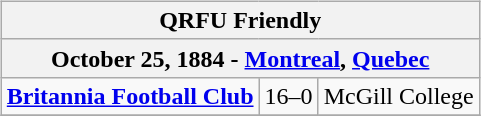<table cellspacing="10">
<tr>
<td valign="top"><br><table class="wikitable">
<tr>
<th bgcolor="#DDDDDD" colspan="4"><strong>QRFU Friendly</strong></th>
</tr>
<tr>
<th bgcolor="#DDDDDD" colspan="4">October 25, 1884 - <a href='#'>Montreal</a>, <a href='#'>Quebec</a></th>
</tr>
<tr>
<td><strong><a href='#'>Britannia Football Club</a></strong></td>
<td>16–0</td>
<td>McGill College</td>
</tr>
<tr>
</tr>
</table>
</td>
</tr>
</table>
